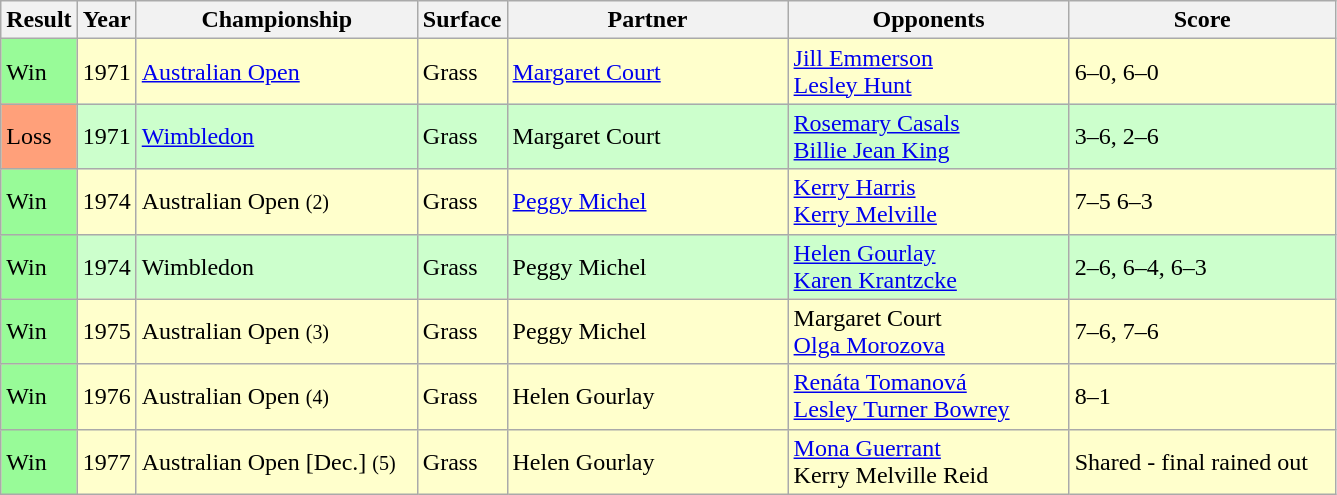<table class="sortable wikitable">
<tr>
<th style="width:40px">Result</th>
<th style="width:30px">Year</th>
<th style="width:180px">Championship</th>
<th style="width:50px">Surface</th>
<th style="width:180px">Partner</th>
<th style="width:180px">Opponents</th>
<th style="width:170px" class="unsortable">Score</th>
</tr>
<tr style="background:#ffc;">
<td style="background:#98fb98;">Win</td>
<td>1971</td>
<td><a href='#'>Australian Open</a></td>
<td>Grass</td>
<td> <a href='#'>Margaret Court</a></td>
<td> <a href='#'>Jill Emmerson</a><br> <a href='#'>Lesley Hunt</a></td>
<td>6–0, 6–0</td>
</tr>
<tr style="background:#cfc;">
<td style="background:#ffa07a;">Loss</td>
<td>1971</td>
<td><a href='#'>Wimbledon</a></td>
<td>Grass</td>
<td> Margaret Court</td>
<td> <a href='#'>Rosemary Casals</a><br> <a href='#'>Billie Jean King</a></td>
<td>3–6, 2–6</td>
</tr>
<tr style="background:#ffc;">
<td style="background:#98fb98;">Win</td>
<td>1974</td>
<td>Australian Open <small>(2)</small></td>
<td>Grass</td>
<td> <a href='#'>Peggy Michel</a></td>
<td> <a href='#'>Kerry Harris</a><br> <a href='#'>Kerry Melville</a></td>
<td>7–5 6–3</td>
</tr>
<tr style="background:#cfc;">
<td style="background:#98fb98;">Win</td>
<td>1974</td>
<td>Wimbledon</td>
<td>Grass</td>
<td> Peggy Michel</td>
<td> <a href='#'>Helen Gourlay</a><br> <a href='#'>Karen Krantzcke</a></td>
<td>2–6, 6–4, 6–3</td>
</tr>
<tr style="background:#ffc;">
<td style="background:#98fb98;">Win</td>
<td>1975</td>
<td>Australian Open <small>(3)</small></td>
<td>Grass</td>
<td> Peggy Michel</td>
<td> Margaret Court<br> <a href='#'>Olga Morozova</a></td>
<td>7–6, 7–6</td>
</tr>
<tr style="background:#ffc;">
<td style="background:#98fb98;">Win</td>
<td>1976</td>
<td>Australian Open <small>(4)</small></td>
<td>Grass</td>
<td> Helen Gourlay</td>
<td> <a href='#'>Renáta Tomanová</a><br> <a href='#'>Lesley Turner Bowrey</a></td>
<td>8–1</td>
</tr>
<tr style="background:#ffc;">
<td style="background:#98fb98;">Win</td>
<td>1977</td>
<td>Australian Open [Dec.] <small>(5)</small></td>
<td>Grass</td>
<td> Helen Gourlay</td>
<td> <a href='#'>Mona Guerrant</a><br> Kerry Melville Reid</td>
<td>Shared - final rained out</td>
</tr>
</table>
